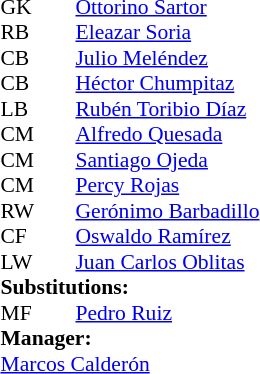<table style="font-size:90%; margin:0.2em auto;" cellspacing="0" cellpadding="0">
<tr>
<th width="25"></th>
<th width="25"></th>
</tr>
<tr>
<td>GK</td>
<td></td>
<td><a href='#'>Ottorino Sartor</a></td>
</tr>
<tr>
<td>RB</td>
<td></td>
<td><a href='#'>Eleazar Soria</a></td>
</tr>
<tr>
<td>CB</td>
<td></td>
<td><a href='#'>Julio Meléndez</a></td>
</tr>
<tr>
<td>CB</td>
<td></td>
<td><a href='#'>Héctor Chumpitaz</a></td>
</tr>
<tr>
<td>LB</td>
<td></td>
<td><a href='#'>Rubén Toribio Díaz</a></td>
</tr>
<tr>
<td>CM</td>
<td></td>
<td><a href='#'>Alfredo Quesada</a></td>
</tr>
<tr>
<td>CM</td>
<td></td>
<td><a href='#'>Santiago Ojeda</a></td>
</tr>
<tr>
<td>CM</td>
<td></td>
<td><a href='#'>Percy Rojas</a></td>
</tr>
<tr>
<td>RW</td>
<td></td>
<td><a href='#'>Gerónimo Barbadillo</a></td>
<td></td>
<td></td>
</tr>
<tr>
<td>CF</td>
<td></td>
<td><a href='#'>Oswaldo Ramírez</a></td>
</tr>
<tr>
<td>LW</td>
<td></td>
<td><a href='#'>Juan Carlos Oblitas</a></td>
</tr>
<tr>
<td colspan=3><strong>Substitutions:</strong></td>
</tr>
<tr>
<td>MF</td>
<td></td>
<td><a href='#'>Pedro Ruiz</a></td>
<td></td>
<td></td>
</tr>
<tr>
<td colspan=3><strong>Manager:</strong></td>
</tr>
<tr>
<td colspan=3><a href='#'>Marcos Calderón</a></td>
</tr>
</table>
